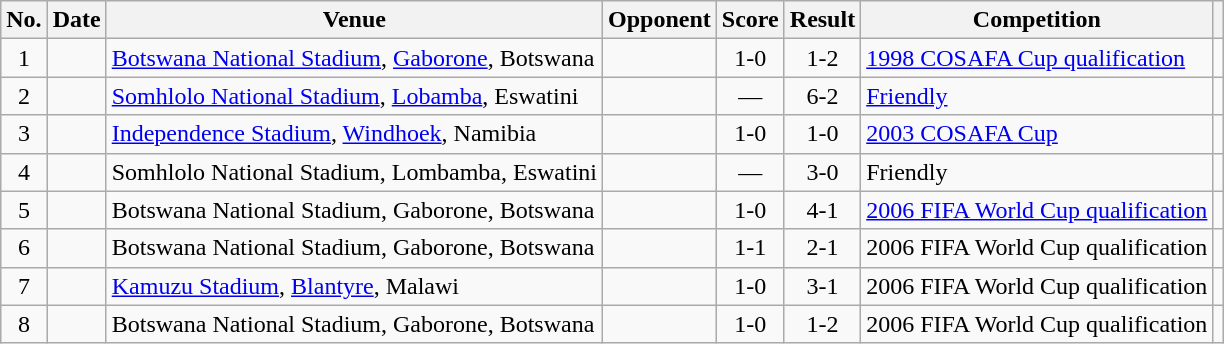<table class="wikitable sortable">
<tr>
<th scope="col">No.</th>
<th scope="col">Date</th>
<th scope="col">Venue</th>
<th scope="col">Opponent</th>
<th scope="col">Score</th>
<th scope="col">Result</th>
<th scope="col">Competition</th>
<th scope="col" class="unsortable"></th>
</tr>
<tr>
<td style="text-align:center">1</td>
<td></td>
<td><a href='#'>Botswana National Stadium</a>, <a href='#'>Gaborone</a>, Botswana</td>
<td></td>
<td style="text-align:center">1-0</td>
<td style="text-align:center">1-2</td>
<td><a href='#'>1998 COSAFA Cup qualification</a></td>
<td></td>
</tr>
<tr>
<td style="text-align:center">2</td>
<td></td>
<td><a href='#'>Somhlolo National Stadium</a>, <a href='#'>Lobamba</a>, Eswatini</td>
<td></td>
<td style="text-align:center">—</td>
<td style="text-align:center">6-2</td>
<td><a href='#'>Friendly</a></td>
<td></td>
</tr>
<tr>
<td style="text-align:center">3</td>
<td></td>
<td><a href='#'>Independence Stadium</a>, <a href='#'>Windhoek</a>, Namibia</td>
<td></td>
<td style="text-align:center">1-0</td>
<td style="text-align:center">1-0</td>
<td><a href='#'>2003 COSAFA Cup</a></td>
<td></td>
</tr>
<tr>
<td style="text-align:center">4</td>
<td></td>
<td>Somhlolo National Stadium, Lombamba, Eswatini</td>
<td></td>
<td style="text-align:center">—</td>
<td style="text-align:center">3-0</td>
<td>Friendly</td>
<td></td>
</tr>
<tr>
<td style="text-align:center">5</td>
<td></td>
<td>Botswana National Stadium, Gaborone, Botswana</td>
<td></td>
<td style="text-align:center">1-0</td>
<td style="text-align:center">4-1</td>
<td><a href='#'>2006 FIFA World Cup qualification</a></td>
<td></td>
</tr>
<tr>
<td style="text-align:center">6</td>
<td></td>
<td>Botswana National Stadium, Gaborone, Botswana</td>
<td></td>
<td style="text-align:center">1-1</td>
<td style="text-align:center">2-1</td>
<td>2006 FIFA World Cup qualification</td>
<td></td>
</tr>
<tr>
<td style="text-align:center">7</td>
<td></td>
<td><a href='#'>Kamuzu Stadium</a>, <a href='#'>Blantyre</a>, Malawi</td>
<td></td>
<td style="text-align:center">1-0</td>
<td style="text-align:center">3-1</td>
<td>2006 FIFA World Cup qualification</td>
<td></td>
</tr>
<tr>
<td style="text-align:center">8</td>
<td></td>
<td>Botswana National Stadium, Gaborone, Botswana</td>
<td></td>
<td style="text-align:center">1-0</td>
<td style="text-align:center">1-2</td>
<td>2006 FIFA World Cup qualification</td>
<td></td>
</tr>
</table>
